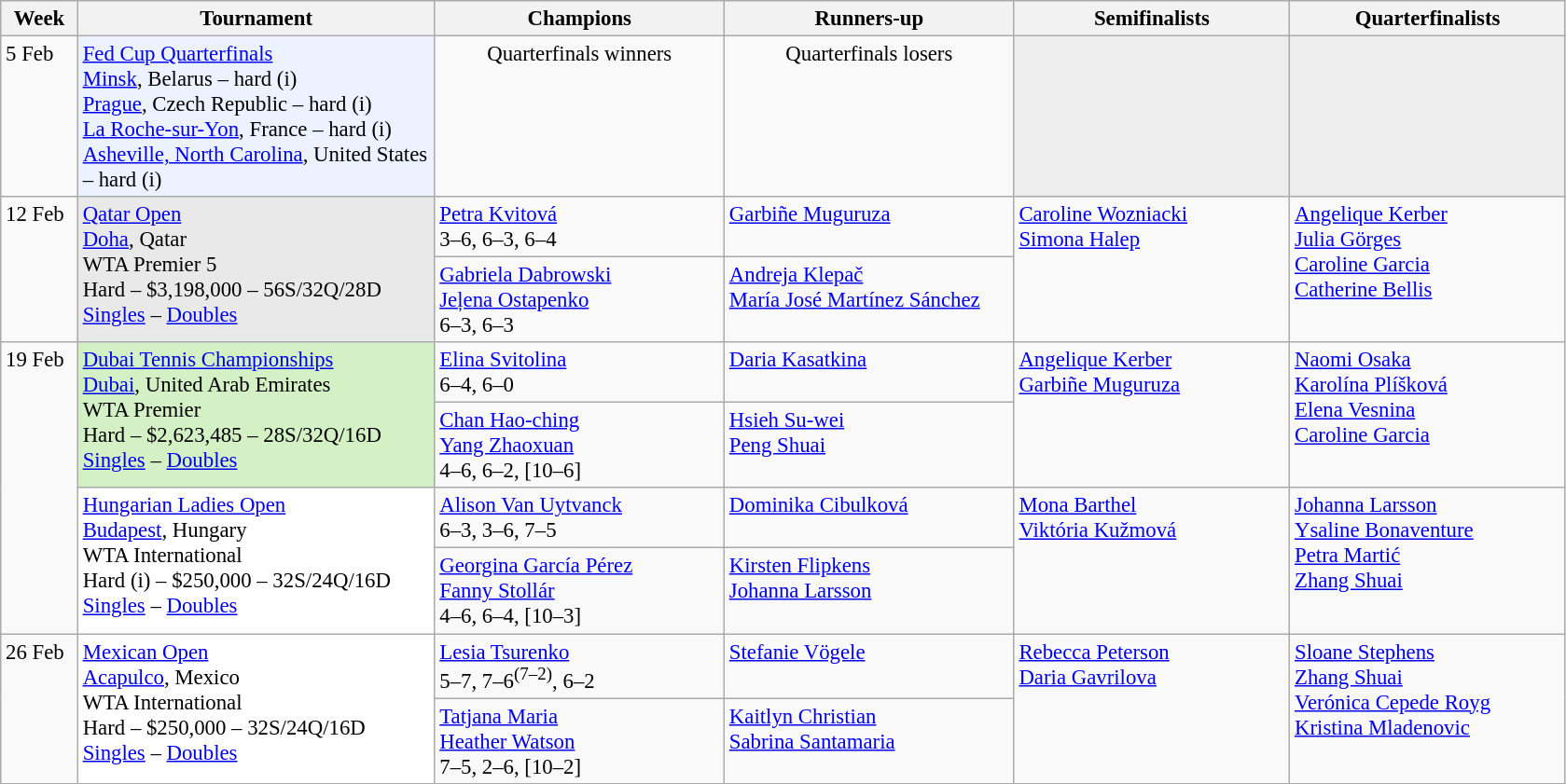<table class=wikitable style=font-size:95%>
<tr>
<th style="width:48px;">Week</th>
<th style="width:248px;">Tournament</th>
<th style="width:200px;">Champions</th>
<th style="width:200px;">Runners-up</th>
<th style="width:190px;">Semifinalists</th>
<th style="width:190px;">Quarterfinalists</th>
</tr>
<tr valign=top>
<td>5 Feb</td>
<td style="background:#ECF2FF;"><a href='#'>Fed Cup Quarterfinals</a> <br> <a href='#'>Minsk</a>, Belarus – hard (i) <br> <a href='#'>Prague</a>, Czech Republic – hard (i) <br> <a href='#'>La Roche-sur-Yon</a>, France – hard (i) <br> <a href='#'>Asheville, North Carolina</a>, United States – hard (i)</td>
<td align=center>Quarterfinals winners<br></td>
<td align=center>Quarterfinals losers<br></td>
<td style="background:#ededed;"></td>
<td style="background:#ededed;"></td>
</tr>
<tr valign=top>
<td rowspan=2>12 Feb</td>
<td style="background:#E9E9E9;" rowspan="2"><a href='#'>Qatar Open</a><br> <a href='#'>Doha</a>, Qatar<br>WTA Premier 5<br>Hard – $3,198,000 – 56S/32Q/28D<br><a href='#'>Singles</a> – <a href='#'>Doubles</a></td>
<td> <a href='#'>Petra Kvitová</a> <br> 3–6, 6–3, 6–4</td>
<td> <a href='#'>Garbiñe Muguruza</a></td>
<td rowspan=2> <a href='#'>Caroline Wozniacki</a> <br>  <a href='#'>Simona Halep</a></td>
<td rowspan=2> <a href='#'>Angelique Kerber</a><br> <a href='#'>Julia Görges</a> <br> <a href='#'>Caroline Garcia</a> <br>  <a href='#'>Catherine Bellis</a></td>
</tr>
<tr valign=top>
<td> <a href='#'>Gabriela Dabrowski</a> <br>  <a href='#'>Jeļena Ostapenko</a> <br> 6–3, 6–3</td>
<td> <a href='#'>Andreja Klepač</a> <br>  <a href='#'>María José Martínez Sánchez</a></td>
</tr>
<tr valign=top>
<td rowspan=4>19 Feb</td>
<td style="background:#D4F1C5;" rowspan="2"><a href='#'>Dubai Tennis Championships</a><br> <a href='#'>Dubai</a>, United Arab Emirates<br>WTA Premier<br>Hard – $2,623,485 – 28S/32Q/16D<br><a href='#'>Singles</a> – <a href='#'>Doubles</a></td>
<td> <a href='#'>Elina Svitolina</a><br>6–4, 6–0</td>
<td> <a href='#'>Daria Kasatkina</a></td>
<td rowspan=2> <a href='#'>Angelique Kerber</a>  <br>  <a href='#'>Garbiñe Muguruza</a></td>
<td rowspan=2> <a href='#'>Naomi Osaka</a> <br> <a href='#'>Karolína Plíšková</a> <br> <a href='#'>Elena Vesnina</a> <br>  <a href='#'>Caroline Garcia</a></td>
</tr>
<tr valign=top>
<td> <a href='#'>Chan Hao-ching</a> <br>  <a href='#'>Yang Zhaoxuan</a> <br> 4–6, 6–2, [10–6]</td>
<td> <a href='#'>Hsieh Su-wei</a> <br>  <a href='#'>Peng Shuai</a></td>
</tr>
<tr valign=top>
<td style="background:#fff;" rowspan="2"><a href='#'>Hungarian Ladies Open</a><br> <a href='#'>Budapest</a>, Hungary<br>WTA International<br>Hard (i) – $250,000 – 32S/24Q/16D<br><a href='#'>Singles</a> – <a href='#'>Doubles</a></td>
<td> <a href='#'>Alison Van Uytvanck</a> <br> 6–3, 3–6, 7–5</td>
<td> <a href='#'>Dominika Cibulková</a></td>
<td rowspan=2> <a href='#'>Mona Barthel</a> <br>  <a href='#'>Viktória Kužmová</a></td>
<td rowspan=2> <a href='#'>Johanna Larsson</a> <br>  <a href='#'>Ysaline Bonaventure</a> <br> <a href='#'>Petra Martić</a> <br>  <a href='#'>Zhang Shuai</a></td>
</tr>
<tr valign=top>
<td> <a href='#'>Georgina García Pérez</a> <br>  <a href='#'>Fanny Stollár</a> <br> 4–6, 6–4, [10–3]</td>
<td> <a href='#'>Kirsten Flipkens</a> <br>  <a href='#'>Johanna Larsson</a></td>
</tr>
<tr valign=top>
<td rowspan=2>26 Feb</td>
<td style="background:#fff;" rowspan="2"><a href='#'>Mexican Open</a> <br> <a href='#'>Acapulco</a>, Mexico<br>WTA International<br>Hard – $250,000 – 32S/24Q/16D<br><a href='#'>Singles</a> – <a href='#'>Doubles</a></td>
<td> <a href='#'>Lesia Tsurenko</a> <br>  5–7, 7–6<sup>(7–2)</sup>, 6–2</td>
<td> <a href='#'>Stefanie Vögele</a></td>
<td rowspan=2> <a href='#'>Rebecca Peterson</a> <br>  <a href='#'>Daria Gavrilova</a></td>
<td rowspan=2> <a href='#'>Sloane Stephens</a> <br> <a href='#'>Zhang Shuai</a> <br> <a href='#'>Verónica Cepede Royg</a> <br>  <a href='#'>Kristina Mladenovic</a></td>
</tr>
<tr valign=top>
<td> <a href='#'>Tatjana Maria</a> <br>  <a href='#'>Heather Watson</a> <br> 7–5, 2–6, [10–2]</td>
<td> <a href='#'>Kaitlyn Christian</a> <br>  <a href='#'>Sabrina Santamaria</a></td>
</tr>
</table>
